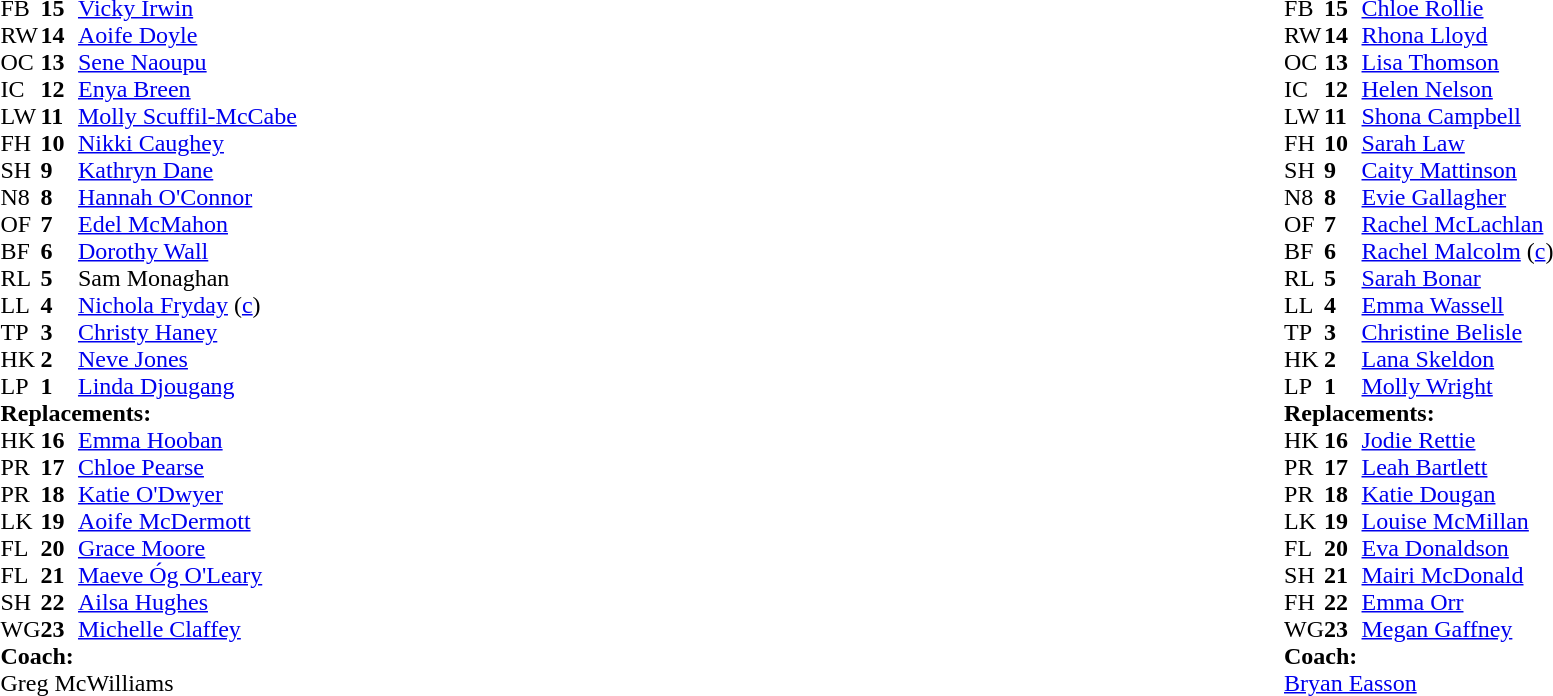<table style="width:100%">
<tr>
<td style="vertical-align:top; width:50%"><br><table cellspacing="0" cellpadding="0">
<tr>
<th width="25"></th>
<th width="25"></th>
</tr>
<tr>
<td>FB</td>
<td><strong>15</strong></td>
<td><a href='#'>Vicky Irwin</a></td>
</tr>
<tr>
<td>RW</td>
<td><strong>14</strong></td>
<td><a href='#'>Aoife Doyle</a></td>
</tr>
<tr>
<td>OC</td>
<td><strong>13</strong></td>
<td><a href='#'>Sene Naoupu</a></td>
</tr>
<tr>
<td>IC</td>
<td><strong>12</strong></td>
<td><a href='#'>Enya Breen</a></td>
</tr>
<tr>
<td>LW</td>
<td><strong>11</strong></td>
<td><a href='#'>Molly Scuffil-McCabe</a></td>
</tr>
<tr>
<td>FH</td>
<td><strong>10</strong></td>
<td><a href='#'>Nikki Caughey</a></td>
<td></td>
</tr>
<tr>
<td>SH</td>
<td><strong>9</strong></td>
<td><a href='#'>Kathryn Dane</a></td>
<td></td>
</tr>
<tr>
<td>N8</td>
<td><strong>8</strong></td>
<td><a href='#'>Hannah O'Connor</a></td>
</tr>
<tr>
<td>OF</td>
<td><strong>7</strong></td>
<td><a href='#'>Edel McMahon</a></td>
<td></td>
</tr>
<tr>
<td>BF</td>
<td><strong>6</strong></td>
<td><a href='#'>Dorothy Wall</a></td>
<td></td>
</tr>
<tr>
<td>RL</td>
<td><strong>5</strong></td>
<td>Sam Monaghan</td>
</tr>
<tr>
<td>LL</td>
<td><strong>4</strong></td>
<td><a href='#'>Nichola Fryday</a> (<a href='#'>c</a>)</td>
</tr>
<tr>
<td>TP</td>
<td><strong>3</strong></td>
<td><a href='#'>Christy Haney</a></td>
<td></td>
</tr>
<tr>
<td>HK</td>
<td><strong>2</strong></td>
<td><a href='#'>Neve Jones</a></td>
</tr>
<tr>
<td>LP</td>
<td><strong>1</strong></td>
<td><a href='#'>Linda Djougang</a></td>
</tr>
<tr>
<td colspan="3"><strong>Replacements:</strong></td>
</tr>
<tr>
<td>HK</td>
<td><strong>16</strong></td>
<td><a href='#'>Emma Hooban</a></td>
</tr>
<tr>
<td>PR</td>
<td><strong>17</strong></td>
<td><a href='#'>Chloe Pearse</a></td>
</tr>
<tr>
<td>PR</td>
<td><strong>18</strong></td>
<td><a href='#'>Katie O'Dwyer</a></td>
<td></td>
</tr>
<tr>
<td>LK</td>
<td><strong>19</strong></td>
<td><a href='#'>Aoife McDermott</a></td>
</tr>
<tr>
<td>FL</td>
<td><strong>20</strong></td>
<td><a href='#'>Grace Moore</a></td>
<td></td>
</tr>
<tr>
<td>FL</td>
<td><strong>21</strong></td>
<td><a href='#'>Maeve Óg O'Leary</a></td>
<td></td>
</tr>
<tr>
<td>SH</td>
<td><strong>22</strong></td>
<td><a href='#'>Ailsa Hughes</a></td>
<td></td>
</tr>
<tr>
<td>WG</td>
<td><strong>23</strong></td>
<td><a href='#'>Michelle Claffey</a></td>
<td></td>
</tr>
<tr>
<td colspan="3"><strong>Coach:</strong></td>
</tr>
<tr>
<td colspan="3">Greg McWilliams</td>
</tr>
</table>
</td>
<td style="vertical-align:top"></td>
<td style="vertical-align:top; width:50%"><br><table cellspacing="0" cellpadding="0" style="margin:auto">
<tr>
<th width="25"></th>
<th width="25"></th>
</tr>
<tr>
<td>FB</td>
<td><strong>15</strong></td>
<td><a href='#'>Chloe Rollie</a></td>
</tr>
<tr>
<td>RW</td>
<td><strong>14</strong></td>
<td><a href='#'>Rhona Lloyd</a></td>
</tr>
<tr>
<td>OC</td>
<td><strong>13</strong></td>
<td><a href='#'>Lisa Thomson</a></td>
</tr>
<tr>
<td>IC</td>
<td><strong>12</strong></td>
<td><a href='#'>Helen Nelson</a></td>
</tr>
<tr>
<td>LW</td>
<td><strong>11</strong></td>
<td><a href='#'>Shona Campbell</a></td>
<td></td>
</tr>
<tr>
<td>FH</td>
<td><strong>10</strong></td>
<td><a href='#'>Sarah Law</a></td>
<td></td>
</tr>
<tr>
<td>SH</td>
<td><strong>9</strong></td>
<td><a href='#'>Caity Mattinson</a></td>
</tr>
<tr>
<td>N8</td>
<td><strong>8</strong></td>
<td><a href='#'>Evie Gallagher</a></td>
</tr>
<tr>
<td>OF</td>
<td><strong>7</strong></td>
<td><a href='#'>Rachel McLachlan</a></td>
<td></td>
</tr>
<tr>
<td>BF</td>
<td><strong>6</strong></td>
<td><a href='#'>Rachel Malcolm</a> (<a href='#'>c</a>)</td>
</tr>
<tr>
<td>RL</td>
<td><strong>5</strong></td>
<td><a href='#'>Sarah Bonar</a></td>
</tr>
<tr>
<td>LL</td>
<td><strong>4</strong></td>
<td><a href='#'>Emma Wassell</a></td>
</tr>
<tr>
<td>TP</td>
<td><strong>3</strong></td>
<td><a href='#'>Christine Belisle</a></td>
</tr>
<tr>
<td>HK</td>
<td><strong>2</strong></td>
<td><a href='#'>Lana Skeldon</a></td>
</tr>
<tr>
<td>LP</td>
<td><strong>1</strong></td>
<td><a href='#'>Molly Wright</a></td>
<td></td>
</tr>
<tr>
<td colspan="3"><strong>Replacements:</strong></td>
</tr>
<tr>
<td>HK</td>
<td><strong>16</strong></td>
<td><a href='#'>Jodie Rettie</a></td>
</tr>
<tr>
<td>PR</td>
<td><strong>17</strong></td>
<td><a href='#'>Leah Bartlett</a></td>
<td></td>
</tr>
<tr>
<td>PR</td>
<td><strong>18</strong></td>
<td><a href='#'>Katie Dougan</a></td>
</tr>
<tr>
<td>LK</td>
<td><strong>19</strong></td>
<td><a href='#'>Louise McMillan</a></td>
<td></td>
</tr>
<tr>
<td>FL</td>
<td><strong>20</strong></td>
<td><a href='#'>Eva Donaldson</a></td>
</tr>
<tr>
<td>SH</td>
<td><strong>21</strong></td>
<td><a href='#'>Mairi McDonald</a></td>
</tr>
<tr>
<td>FH</td>
<td><strong>22</strong></td>
<td><a href='#'>Emma Orr</a></td>
<td></td>
</tr>
<tr>
<td>WG</td>
<td><strong>23</strong></td>
<td><a href='#'>Megan Gaffney</a></td>
<td></td>
</tr>
<tr>
<td colspan="3"><strong>Coach:</strong></td>
</tr>
<tr>
<td colspan="3"><a href='#'>Bryan Easson</a></td>
</tr>
</table>
</td>
</tr>
</table>
